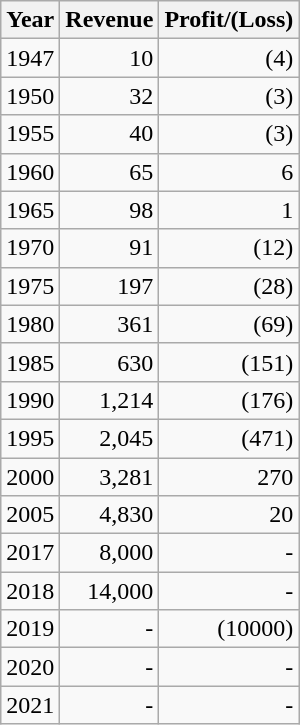<table class="wikitable">
<tr>
<th>Year</th>
<th>Revenue </th>
<th>Profit/(Loss)</th>
</tr>
<tr align=right>
<td>1947</td>
<td>10</td>
<td>(4)</td>
</tr>
<tr align=right>
<td>1950</td>
<td>32</td>
<td>(3)</td>
</tr>
<tr align=right>
<td>1955</td>
<td>40</td>
<td>(3)</td>
</tr>
<tr align=right>
<td>1960</td>
<td>65</td>
<td>6</td>
</tr>
<tr align=right>
<td>1965</td>
<td>98</td>
<td>1</td>
</tr>
<tr align=right>
<td>1970</td>
<td>91</td>
<td>(12)</td>
</tr>
<tr align=right>
<td>1975</td>
<td>197</td>
<td>(28)</td>
</tr>
<tr align=right>
<td>1980</td>
<td>361</td>
<td>(69)</td>
</tr>
<tr align=right>
<td>1985</td>
<td>630</td>
<td>(151)</td>
</tr>
<tr align=right>
<td>1990</td>
<td>1,214</td>
<td>(176)</td>
</tr>
<tr align=right>
<td>1995</td>
<td>2,045</td>
<td>(471)</td>
</tr>
<tr align=right>
<td>2000</td>
<td>3,281</td>
<td>270</td>
</tr>
<tr align=right>
<td>2005</td>
<td>4,830</td>
<td>20</td>
</tr>
<tr align=right>
<td>2017</td>
<td>8,000</td>
<td>-</td>
</tr>
<tr align=right>
<td>2018</td>
<td>14,000</td>
<td>-</td>
</tr>
<tr align=right>
<td>2019</td>
<td>-</td>
<td>(10000)</td>
</tr>
<tr align=right>
<td>2020</td>
<td>-</td>
<td>-</td>
</tr>
<tr align=right>
<td>2021</td>
<td>-</td>
<td>-</td>
</tr>
</table>
